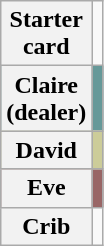<table class="wikitable" style="float:left">
<tr>
<th>Starter<br>card</th>
<td></td>
</tr>
<tr style="background-color: #699;">
<th>Claire<br>(dealer)</th>
<td></td>
</tr>
<tr style="background-color: #cc9;">
<th>David</th>
<td></td>
</tr>
<tr style="background-color: #966;">
<th>Eve</th>
<td></td>
</tr>
<tr>
<th>Crib</th>
<td></td>
</tr>
</table>
